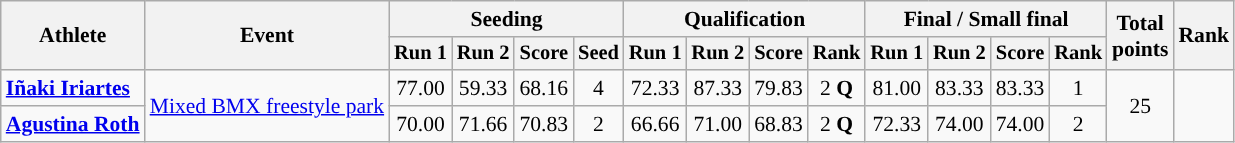<table class="wikitable" style="font-size:90%;">
<tr>
<th rowspan=2>Athlete</th>
<th rowspan=2>Event</th>
<th colspan=4>Seeding</th>
<th colspan=4>Qualification</th>
<th colspan=4>Final / Small final</th>
<th rowspan=2>Total<br>points</th>
<th rowspan=2>Rank</th>
</tr>
<tr style="font-size:95%">
<th>Run 1</th>
<th>Run 2</th>
<th>Score</th>
<th>Seed</th>
<th>Run 1</th>
<th>Run 2</th>
<th>Score</th>
<th>Rank</th>
<th>Run 1</th>
<th>Run 2</th>
<th>Score</th>
<th>Rank</th>
</tr>
<tr align=center>
<td align=left><strong><a href='#'>Iñaki Iriartes</a></strong></td>
<td rowspan=2><a href='#'>Mixed BMX freestyle park</a></td>
<td>77.00</td>
<td>59.33</td>
<td>68.16</td>
<td>4</td>
<td>72.33</td>
<td>87.33</td>
<td>79.83</td>
<td>2 <strong>Q</strong></td>
<td>81.00</td>
<td>83.33</td>
<td>83.33</td>
<td>1</td>
<td rowspan=2>25</td>
<td rowspan=2></td>
</tr>
<tr align=center>
<td align="left"><strong><a href='#'>Agustina Roth</a></strong></td>
<td>70.00</td>
<td>71.66</td>
<td>70.83</td>
<td>2</td>
<td>66.66</td>
<td>71.00</td>
<td>68.83</td>
<td>2 <strong>Q</strong></td>
<td>72.33</td>
<td>74.00</td>
<td>74.00</td>
<td>2</td>
</tr>
</table>
